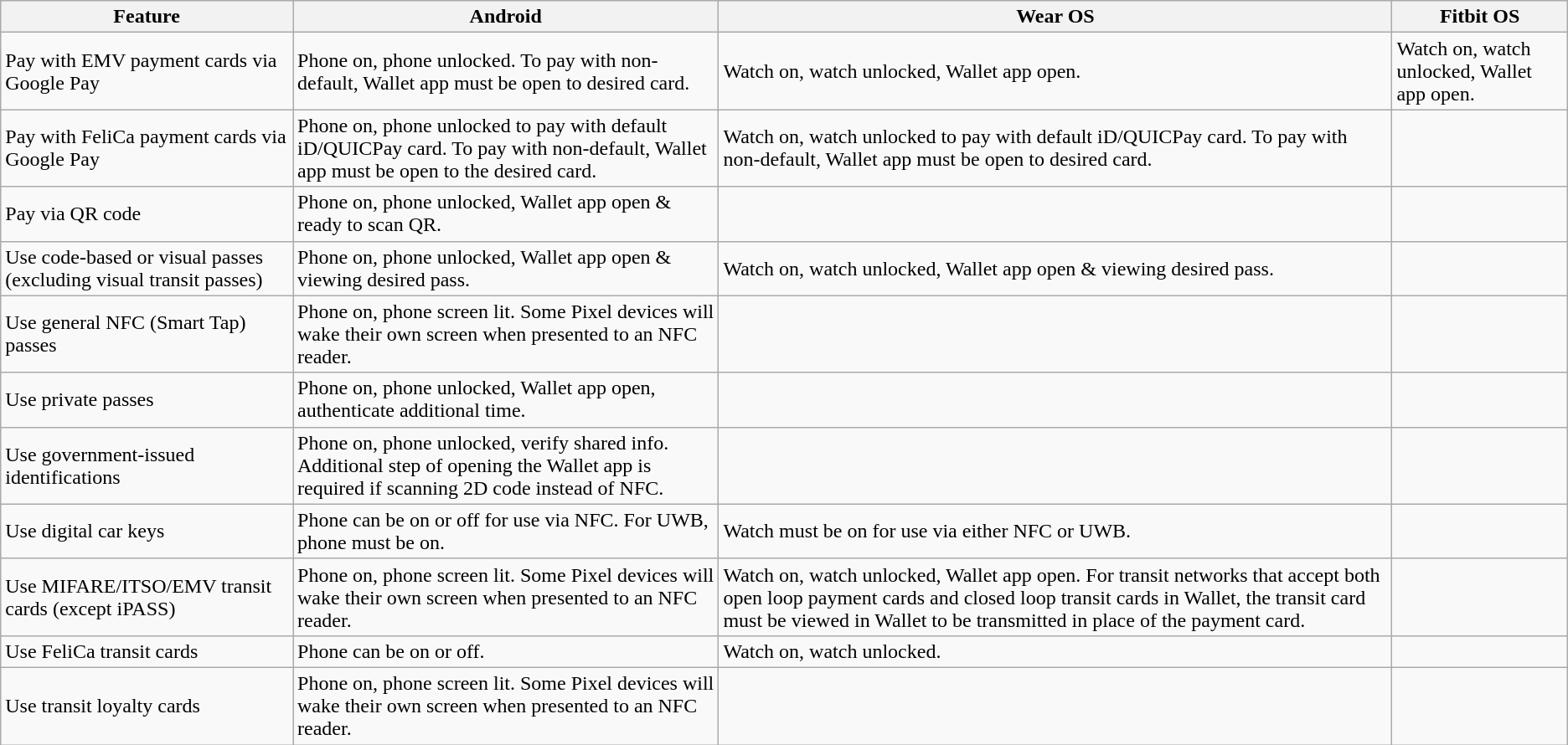<table class="wikitable sortable">
<tr>
<th>Feature</th>
<th>Android</th>
<th>Wear OS</th>
<th>Fitbit OS</th>
</tr>
<tr>
<td>Pay with EMV payment cards via Google Pay</td>
<td>Phone on, phone unlocked. To pay with non-default, Wallet app must be open to desired card.</td>
<td>Watch on, watch unlocked, Wallet app open.</td>
<td>Watch on, watch unlocked, Wallet app open.</td>
</tr>
<tr>
<td>Pay with FeliCa payment cards via Google Pay</td>
<td>Phone on, phone unlocked to pay with default iD/QUICPay card. To pay with non-default, Wallet app must be open to the desired card.</td>
<td>Watch on, watch unlocked to pay with default iD/QUICPay card. To pay with non-default, Wallet app must be open to desired card.</td>
<td></td>
</tr>
<tr>
<td>Pay via QR code</td>
<td>Phone on, phone unlocked, Wallet app open & ready to scan QR.</td>
<td></td>
<td></td>
</tr>
<tr>
<td>Use code-based or visual passes (excluding visual transit passes)</td>
<td>Phone on, phone unlocked, Wallet app open & viewing desired pass.</td>
<td>Watch on, watch unlocked, Wallet app open & viewing desired pass.</td>
<td></td>
</tr>
<tr>
<td>Use general NFC (Smart Tap) passes</td>
<td>Phone on, phone screen lit. Some Pixel devices will wake their own screen when presented to an NFC reader.</td>
<td></td>
<td></td>
</tr>
<tr>
<td>Use private passes</td>
<td>Phone on, phone unlocked, Wallet app open, authenticate additional time.</td>
<td></td>
<td></td>
</tr>
<tr>
<td>Use government-issued identifications</td>
<td>Phone on, phone unlocked, verify shared info. Additional step of opening the Wallet app is required if scanning 2D code instead of NFC.</td>
<td></td>
<td></td>
</tr>
<tr>
<td>Use digital car keys</td>
<td>Phone can be on or off for use via NFC. For UWB, phone must be on.</td>
<td>Watch must be on for use via either NFC or UWB.</td>
<td></td>
</tr>
<tr>
<td>Use MIFARE/ITSO/EMV transit cards (except iPASS)</td>
<td>Phone on, phone screen lit. Some Pixel devices will wake their own screen when presented to an NFC reader.</td>
<td>Watch on, watch unlocked, Wallet app open. For transit networks that accept both open loop payment cards and closed loop transit cards in Wallet, the transit card must be viewed in Wallet to be transmitted in place of the payment card.</td>
<td></td>
</tr>
<tr>
<td>Use FeliCa transit cards</td>
<td>Phone can be on or off.</td>
<td>Watch on, watch unlocked.</td>
<td></td>
</tr>
<tr>
<td>Use transit loyalty cards</td>
<td>Phone on, phone screen lit. Some Pixel devices will wake their own screen when presented to an NFC reader.</td>
<td></td>
<td></td>
</tr>
</table>
